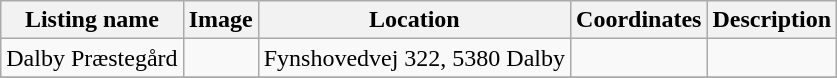<table class="wikitable sortable">
<tr>
<th>Listing name</th>
<th>Image</th>
<th>Location</th>
<th>Coordinates</th>
<th>Description</th>
</tr>
<tr>
<td>Dalby Præstegård</td>
<td></td>
<td>Fynshovedvej 322, 5380 Dalby</td>
<td></td>
<td></td>
</tr>
<tr>
</tr>
</table>
